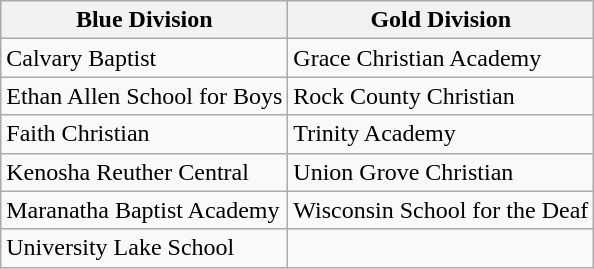<table class="wikitable">
<tr>
<th>Blue Division</th>
<th>Gold Division</th>
</tr>
<tr>
<td>Calvary Baptist</td>
<td>Grace Christian Academy</td>
</tr>
<tr>
<td>Ethan Allen School for Boys</td>
<td>Rock County Christian</td>
</tr>
<tr>
<td>Faith Christian</td>
<td>Trinity Academy</td>
</tr>
<tr>
<td>Kenosha Reuther Central</td>
<td>Union Grove Christian</td>
</tr>
<tr>
<td>Maranatha Baptist Academy</td>
<td>Wisconsin School for the Deaf</td>
</tr>
<tr>
<td>University Lake School</td>
<td></td>
</tr>
</table>
